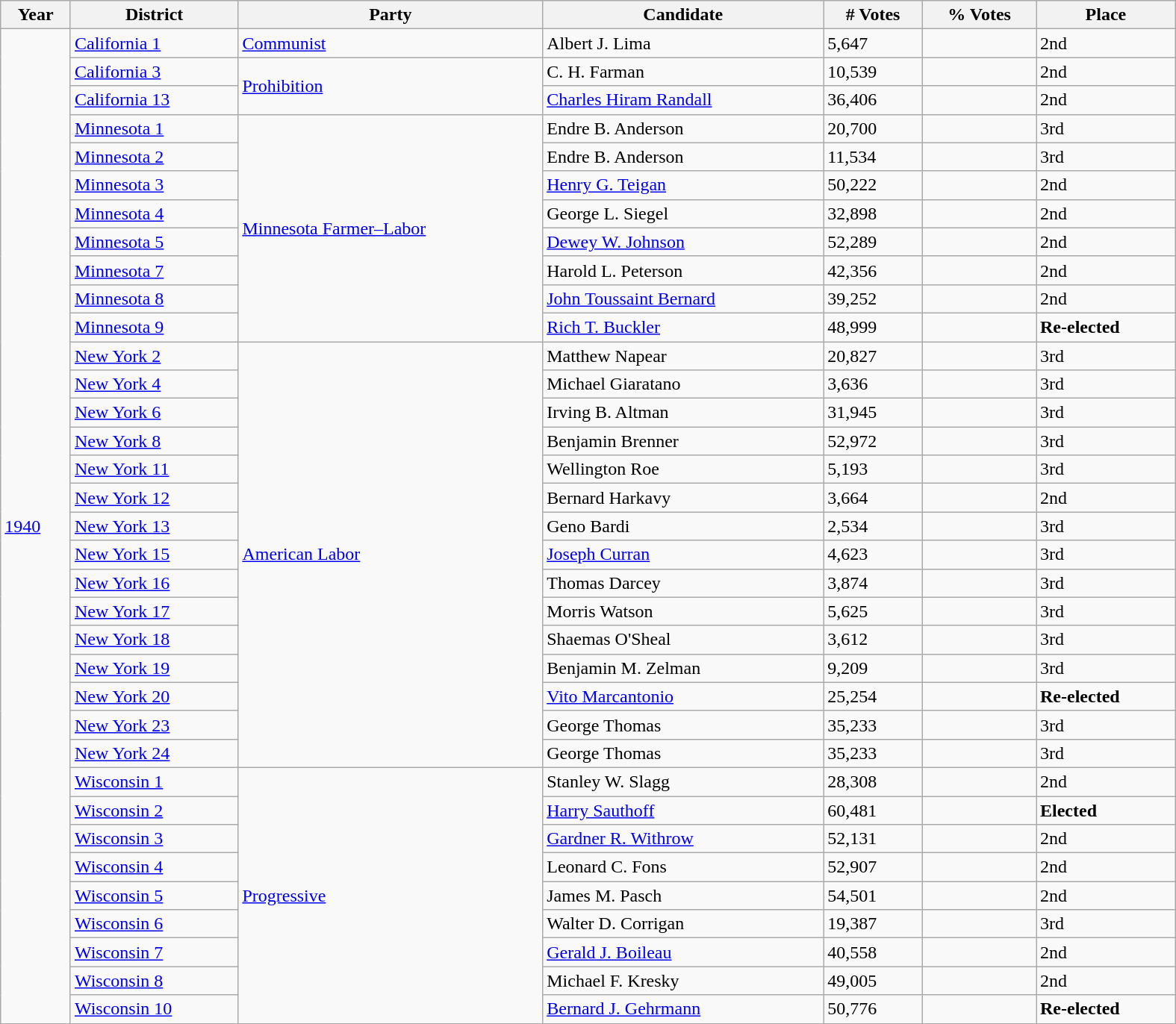<table class="wikitable sortable collapsible collapsed" style="width:1050px">
<tr>
<th>Year</th>
<th>District</th>
<th>Party</th>
<th>Candidate</th>
<th># Votes</th>
<th>% Votes</th>
<th>Place</th>
</tr>
<tr>
<td rowspan="35"><a href='#'>1940</a></td>
<td><a href='#'>California 1</a></td>
<td><a href='#'>Communist</a></td>
<td>Albert J. Lima</td>
<td>5,647</td>
<td></td>
<td>2nd</td>
</tr>
<tr>
<td><a href='#'>California 3</a></td>
<td rowspan=2><a href='#'>Prohibition</a></td>
<td>C. H. Farman</td>
<td>10,539</td>
<td></td>
<td>2nd</td>
</tr>
<tr>
<td><a href='#'>California 13</a></td>
<td><a href='#'>Charles Hiram Randall</a></td>
<td>36,406</td>
<td></td>
<td>2nd</td>
</tr>
<tr>
<td><a href='#'>Minnesota 1</a></td>
<td rowspan=8><a href='#'>Minnesota Farmer–Labor</a></td>
<td>Endre B. Anderson</td>
<td>20,700</td>
<td></td>
<td>3rd</td>
</tr>
<tr>
<td><a href='#'>Minnesota 2</a></td>
<td>Endre B. Anderson</td>
<td>11,534</td>
<td></td>
<td>3rd</td>
</tr>
<tr>
<td><a href='#'>Minnesota 3</a></td>
<td><a href='#'>Henry G. Teigan</a></td>
<td>50,222</td>
<td></td>
<td>2nd</td>
</tr>
<tr>
<td><a href='#'>Minnesota 4</a></td>
<td>George L. Siegel</td>
<td>32,898</td>
<td></td>
<td>2nd</td>
</tr>
<tr>
<td><a href='#'>Minnesota 5</a></td>
<td><a href='#'>Dewey W. Johnson</a></td>
<td>52,289</td>
<td></td>
<td>2nd</td>
</tr>
<tr>
<td><a href='#'>Minnesota 7</a></td>
<td>Harold L. Peterson</td>
<td>42,356</td>
<td></td>
<td>2nd</td>
</tr>
<tr>
<td><a href='#'>Minnesota 8</a></td>
<td><a href='#'>John Toussaint Bernard</a></td>
<td>39,252</td>
<td></td>
<td>2nd</td>
</tr>
<tr>
<td><a href='#'>Minnesota 9</a></td>
<td><a href='#'>Rich T. Buckler</a></td>
<td>48,999</td>
<td></td>
<td data-sort-value="1st"><strong>Re-elected</strong></td>
</tr>
<tr>
<td><a href='#'>New York 2</a></td>
<td rowspan=15><a href='#'>American Labor</a></td>
<td>Matthew Napear</td>
<td>20,827</td>
<td></td>
<td>3rd</td>
</tr>
<tr>
<td><a href='#'>New York 4</a></td>
<td>Michael Giaratano</td>
<td>3,636</td>
<td></td>
<td>3rd</td>
</tr>
<tr>
<td><a href='#'>New York 6</a></td>
<td>Irving B. Altman</td>
<td>31,945</td>
<td></td>
<td>3rd</td>
</tr>
<tr>
<td><a href='#'>New York 8</a></td>
<td>Benjamin Brenner</td>
<td>52,972</td>
<td></td>
<td>3rd</td>
</tr>
<tr>
<td><a href='#'>New York 11</a></td>
<td>Wellington Roe</td>
<td>5,193</td>
<td></td>
<td>3rd</td>
</tr>
<tr>
<td><a href='#'>New York 12</a></td>
<td>Bernard Harkavy</td>
<td>3,664</td>
<td></td>
<td>2nd</td>
</tr>
<tr>
<td><a href='#'>New York 13</a></td>
<td>Geno Bardi</td>
<td>2,534</td>
<td></td>
<td>3rd</td>
</tr>
<tr>
<td><a href='#'>New York 15</a></td>
<td><a href='#'>Joseph Curran</a></td>
<td>4,623</td>
<td></td>
<td>3rd</td>
</tr>
<tr>
<td><a href='#'>New York 16</a></td>
<td>Thomas Darcey</td>
<td>3,874</td>
<td></td>
<td>3rd</td>
</tr>
<tr>
<td><a href='#'>New York 17</a></td>
<td>Morris Watson</td>
<td>5,625</td>
<td></td>
<td>3rd</td>
</tr>
<tr>
<td><a href='#'>New York 18</a></td>
<td>Shaemas O'Sheal</td>
<td>3,612</td>
<td></td>
<td>3rd</td>
</tr>
<tr>
<td><a href='#'>New York 19</a></td>
<td>Benjamin M. Zelman</td>
<td>9,209</td>
<td></td>
<td>3rd</td>
</tr>
<tr>
<td><a href='#'>New York 20</a></td>
<td><a href='#'>Vito Marcantonio</a></td>
<td>25,254</td>
<td></td>
<td data-sort-value="1st"><strong>Re-elected</strong></td>
</tr>
<tr>
<td><a href='#'>New York 23</a></td>
<td>George Thomas</td>
<td>35,233</td>
<td></td>
<td>3rd</td>
</tr>
<tr>
<td><a href='#'>New York 24</a></td>
<td>George Thomas</td>
<td>35,233</td>
<td></td>
<td>3rd</td>
</tr>
<tr>
<td><a href='#'>Wisconsin 1</a></td>
<td rowspan=9><a href='#'>Progressive</a></td>
<td>Stanley W. Slagg</td>
<td>28,308</td>
<td></td>
<td>2nd</td>
</tr>
<tr>
<td><a href='#'>Wisconsin 2</a></td>
<td><a href='#'>Harry Sauthoff</a></td>
<td>60,481</td>
<td></td>
<td><strong>Elected</strong></td>
</tr>
<tr>
<td><a href='#'>Wisconsin 3</a></td>
<td><a href='#'>Gardner R. Withrow</a></td>
<td>52,131</td>
<td></td>
<td>2nd</td>
</tr>
<tr>
<td><a href='#'>Wisconsin 4</a></td>
<td>Leonard C. Fons</td>
<td>52,907</td>
<td></td>
<td>2nd</td>
</tr>
<tr>
<td><a href='#'>Wisconsin 5</a></td>
<td>James M. Pasch</td>
<td>54,501</td>
<td></td>
<td>2nd</td>
</tr>
<tr>
<td><a href='#'>Wisconsin 6</a></td>
<td>Walter D. Corrigan</td>
<td>19,387</td>
<td></td>
<td>3rd</td>
</tr>
<tr>
<td><a href='#'>Wisconsin 7</a></td>
<td><a href='#'>Gerald J. Boileau</a></td>
<td>40,558</td>
<td></td>
<td>2nd</td>
</tr>
<tr>
<td><a href='#'>Wisconsin 8</a></td>
<td>Michael F. Kresky</td>
<td>49,005</td>
<td></td>
<td>2nd</td>
</tr>
<tr>
<td><a href='#'>Wisconsin 10</a></td>
<td><a href='#'>Bernard J. Gehrmann</a></td>
<td>50,776</td>
<td></td>
<td data-sort-value="1st"><strong>Re-elected</strong></td>
</tr>
<tr>
</tr>
</table>
